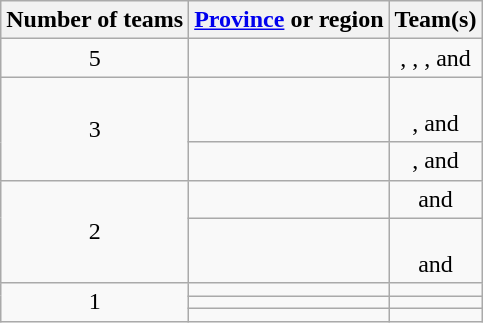<table class="wikitable" style="text-align:center">
<tr>
<th>Number of teams</th>
<th><a href='#'>Province</a> or region</th>
<th>Team(s)</th>
</tr>
<tr>
<td>5</td>
<td align="left"></td>
<td>, , ,  and </td>
</tr>
<tr>
<td rowspan=2>3</td>
<td align="left"></td>
<td><br>,  and </td>
</tr>
<tr>
<td align="left"></td>
<td>,  and </td>
</tr>
<tr>
<td rowspan=2>2</td>
<td align="left"></td>
<td> and </td>
</tr>
<tr>
<td align="left"></td>
<td><br> and </td>
</tr>
<tr>
<td rowspan=3>1</td>
<td align="left"></td>
<td></td>
</tr>
<tr>
<td align="left"></td>
<td></td>
</tr>
<tr>
<td align="left"></td>
<td></td>
</tr>
</table>
